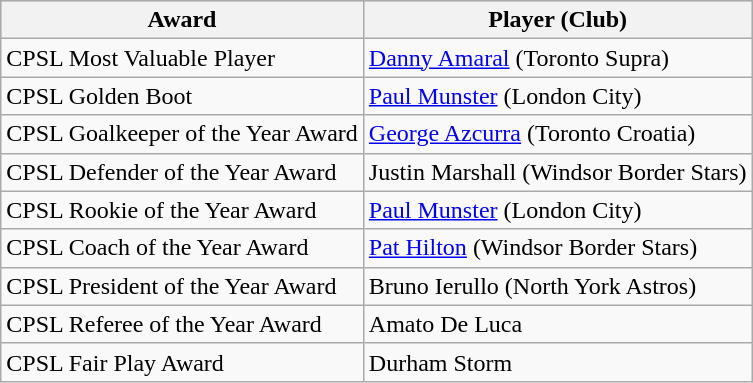<table class="wikitable">
<tr style="background:#cccccc;">
<th>Award</th>
<th>Player (Club)</th>
</tr>
<tr>
<td>CPSL Most Valuable Player</td>
<td><a href='#'>Danny Amaral</a> (Toronto Supra)</td>
</tr>
<tr>
<td>CPSL Golden Boot</td>
<td><a href='#'>Paul Munster</a> (London City)</td>
</tr>
<tr>
<td>CPSL Goalkeeper of the Year Award</td>
<td><a href='#'>George Azcurra</a> (Toronto Croatia)</td>
</tr>
<tr>
<td>CPSL Defender of the Year Award</td>
<td>Justin Marshall (Windsor Border Stars)</td>
</tr>
<tr>
<td>CPSL Rookie of the Year Award</td>
<td><a href='#'>Paul Munster</a> (London City)</td>
</tr>
<tr>
<td>CPSL Coach of the Year Award</td>
<td><a href='#'>Pat Hilton</a> (Windsor Border Stars)</td>
</tr>
<tr>
<td>CPSL President of the Year Award</td>
<td>Bruno Ierullo (North York Astros)</td>
</tr>
<tr>
<td>CPSL Referee of the Year Award</td>
<td>Amato De Luca</td>
</tr>
<tr>
<td>CPSL Fair Play Award</td>
<td>Durham Storm</td>
</tr>
</table>
